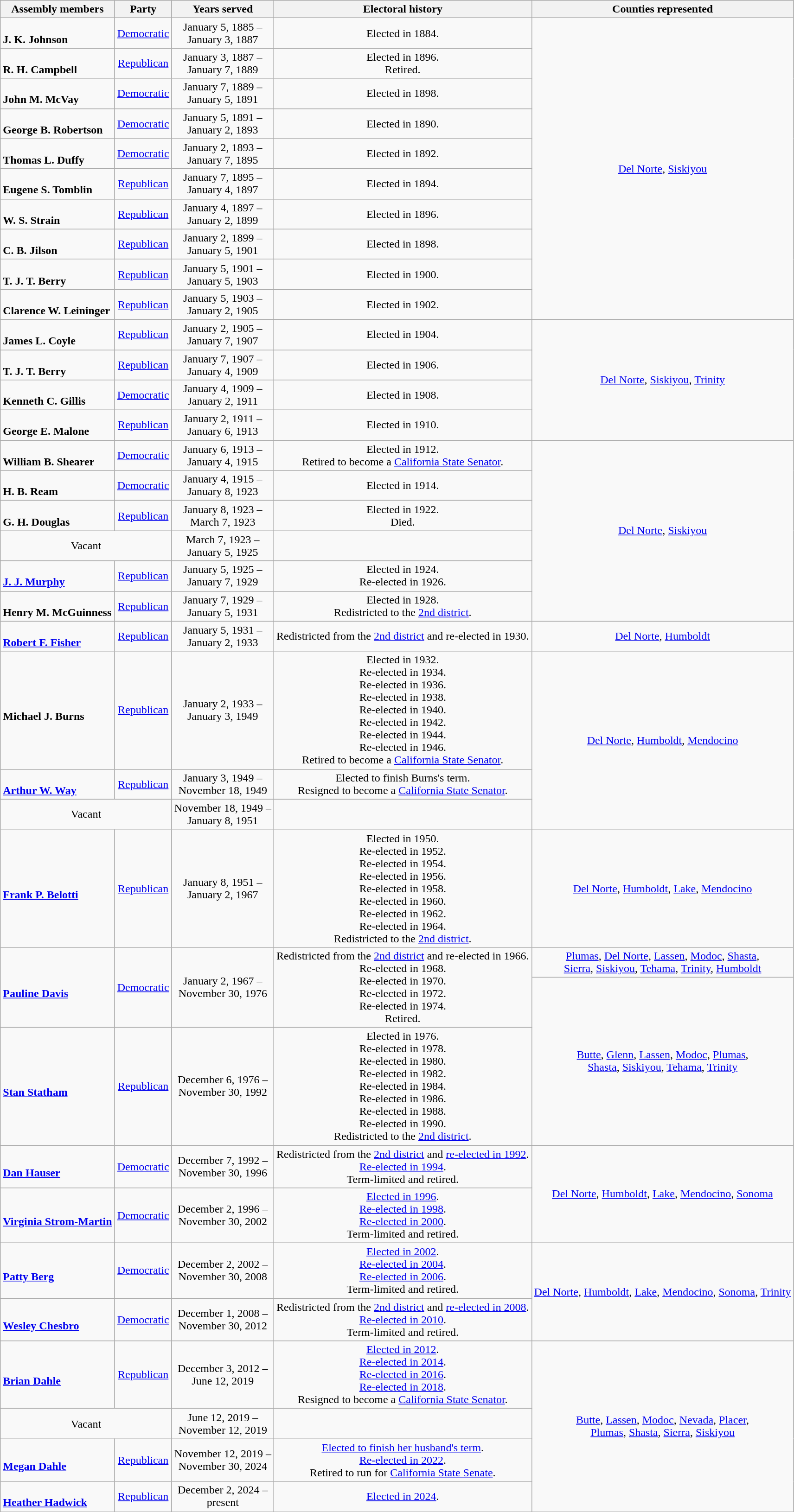<table class=wikitable style="text-align:center">
<tr>
<th>Assembly members</th>
<th>Party</th>
<th>Years served</th>
<th>Electoral history</th>
<th>Counties represented</th>
</tr>
<tr>
<td align=left><br> <strong>J. K. Johnson</strong><br></td>
<td><a href='#'>Democratic</a></td>
<td>January 5, 1885 – <br> January 3, 1887</td>
<td>Elected in 1884. <br> </td>
<td rowspan="10"><a href='#'>Del Norte</a>, <a href='#'>Siskiyou</a></td>
</tr>
<tr>
<td align=left><br> <strong>R. H. Campbell</strong><br></td>
<td><a href='#'>Republican</a></td>
<td>January 3, 1887 – <br> January 7, 1889</td>
<td>Elected in 1896. <br> Retired.</td>
</tr>
<tr>
<td align=left><br> <strong>John M. McVay</strong><br> </td>
<td><a href='#'>Democratic</a></td>
<td>January 7, 1889 – <br> January 5, 1891</td>
<td>Elected in 1898. <br> </td>
</tr>
<tr>
<td align=left><br> <strong>George B. Robertson</strong><br></td>
<td><a href='#'>Democratic</a></td>
<td>January 5, 1891 – <br> January 2, 1893</td>
<td>Elected in 1890. <br> </td>
</tr>
<tr>
<td align=left><br> <strong>Thomas L. Duffy</strong><br> </td>
<td><a href='#'>Democratic</a></td>
<td>January 2, 1893 – <br> January 7, 1895</td>
<td>Elected in 1892. <br> </td>
</tr>
<tr>
<td align=left> <br> <strong>Eugene S. Tomblin</strong> <br></td>
<td><a href='#'>Republican</a></td>
<td>January 7, 1895 – <br> January 4, 1897</td>
<td>Elected in 1894. <br> </td>
</tr>
<tr>
<td align=left><br> <strong>W. S. Strain</strong> <br> </td>
<td><a href='#'>Republican</a></td>
<td>January 4, 1897 – <br> January 2, 1899</td>
<td>Elected in 1896. <br> </td>
</tr>
<tr>
<td align=left><br> <strong>C. B. Jilson</strong> <br> </td>
<td><a href='#'>Republican</a></td>
<td>January 2, 1899 – <br> January 5, 1901</td>
<td>Elected in 1898. <br> </td>
</tr>
<tr>
<td align=left> <br> <strong>T. J. T. Berry</strong> <br> </td>
<td><a href='#'>Republican</a></td>
<td>January 5, 1901 – <br> January 5, 1903</td>
<td>Elected in 1900. <br> </td>
</tr>
<tr>
<td align=left><br> <strong>Clarence W. Leininger</strong><br></td>
<td><a href='#'>Republican</a></td>
<td>January 5, 1903 – <br> January 2, 1905</td>
<td>Elected in 1902. <br> </td>
</tr>
<tr>
<td align=left><br> <strong>James L. Coyle</strong><br></td>
<td><a href='#'>Republican</a></td>
<td>January 2, 1905 – <br> January 7, 1907</td>
<td>Elected in 1904. <br> </td>
<td rowspan="4"><a href='#'>Del Norte</a>, <a href='#'>Siskiyou</a>, <a href='#'>Trinity</a></td>
</tr>
<tr>
<td align=left> <br> <strong>T. J. T. Berry</strong> <br> </td>
<td><a href='#'>Republican</a></td>
<td>January 7, 1907 – <br> January 4, 1909</td>
<td>Elected in 1906. <br> </td>
</tr>
<tr>
<td align=left> <br> <strong>Kenneth C. Gillis</strong><br></td>
<td><a href='#'>Democratic</a></td>
<td>January 4, 1909 – <br> January 2, 1911</td>
<td>Elected in 1908. <br> </td>
</tr>
<tr>
<td align=left> <br> <strong>George E. Malone</strong> <br> </td>
<td><a href='#'>Republican</a></td>
<td>January 2, 1911 – <br> January 6, 1913</td>
<td>Elected in 1910. <br> </td>
</tr>
<tr>
<td align=left> <br> <strong>William B. Shearer</strong><br></td>
<td><a href='#'>Democratic</a></td>
<td>January 6, 1913 – <br> January 4, 1915</td>
<td>Elected in 1912. <br> Retired to become a <a href='#'>California State Senator</a>.</td>
<td rowspan="6"><a href='#'>Del Norte</a>, <a href='#'>Siskiyou</a></td>
</tr>
<tr>
<td align=left> <br> <strong>H. B. Ream</strong><br></td>
<td><a href='#'>Democratic</a></td>
<td>January 4, 1915 – <br> January 8, 1923</td>
<td>Elected in 1914. <br> </td>
</tr>
<tr>
<td align=left> <br> <strong>G. H. Douglas</strong><br> </td>
<td><a href='#'>Republican</a></td>
<td>January 8, 1923 – <br> March 7, 1923</td>
<td>Elected in 1922. <br> Died.</td>
</tr>
<tr>
<td colspan="2">Vacant</td>
<td>March 7, 1923 – <br> January 5, 1925</td>
<td></td>
</tr>
<tr>
<td align=left><br> <strong><a href='#'>J. J. Murphy</a></strong> <br> </td>
<td><a href='#'>Republican</a></td>
<td>January 5, 1925 – <br> January 7, 1929</td>
<td>Elected in 1924. <br> Re-elected in 1926. <br> </td>
</tr>
<tr>
<td align=left> <br> <strong>Henry M. McGuinness</strong> <br> </td>
<td><a href='#'>Republican</a></td>
<td>January 7, 1929 – <br> January 5, 1931</td>
<td>Elected in 1928. <br> Redistricted to the <a href='#'>2nd district</a>.</td>
</tr>
<tr>
<td align=left><br> <strong><a href='#'>Robert F. Fisher</a></strong><br></td>
<td><a href='#'>Republican</a></td>
<td>January 5, 1931 – <br> January 2, 1933</td>
<td>Redistricted from the <a href='#'>2nd district</a> and re-elected in 1930. <br></td>
<td><a href='#'>Del Norte</a>, <a href='#'>Humboldt</a></td>
</tr>
<tr>
<td align=left> <br> <strong>Michael J. Burns</strong><br> </td>
<td><a href='#'>Republican</a></td>
<td>January 2, 1933 – <br> January 3, 1949</td>
<td>Elected in 1932. <br> Re-elected in 1934. <br> Re-elected in 1936. <br> Re-elected in 1938. <br> Re-elected in 1940. <br> Re-elected in 1942. <br> Re-elected in 1944. <br> Re-elected in 1946. <br> Retired to become a <a href='#'>California State Senator</a>.</td>
<td rowspan="4"><a href='#'>Del Norte</a>, <a href='#'>Humboldt</a>, <a href='#'>Mendocino</a></td>
</tr>
<tr>
<td align=left> <br> <strong><a href='#'>Arthur W. Way</a></strong><br> </td>
<td><a href='#'>Republican</a></td>
<td>January 3, 1949 – <br> November 18, 1949</td>
<td>Elected to finish Burns's term. <br> Resigned to become a <a href='#'>California State Senator</a>.</td>
</tr>
<tr>
<td colspan="2">Vacant</td>
<td>November 18, 1949 – <br> January 8, 1951</td>
<td></td>
</tr>
<tr>
<td rowspan=2 align=left> <br> <strong><a href='#'>Frank P. Belotti</a></strong> <br> </td>
<td rowspan=2 ><a href='#'>Republican</a></td>
<td rowspan=2>January 8, 1951 – <br> January 2, 1967</td>
<td rowspan="2">Elected in 1950. <br> Re-elected in 1952. <br> Re-elected in 1954. <br> Re-elected in 1956. <br> Re-elected in 1958. <br> Re-elected in 1960. <br> Re-elected in 1962. <br> Re-elected in 1964. <br> Redistricted to the <a href='#'>2nd district</a>.</td>
</tr>
<tr>
<td><a href='#'>Del Norte</a>, <a href='#'>Humboldt</a>, <a href='#'>Lake</a>, <a href='#'>Mendocino</a></td>
</tr>
<tr>
<td rowspan=2 align=left> <br><strong><a href='#'>Pauline Davis</a></strong><br></td>
<td rowspan=2 ><a href='#'>Democratic</a></td>
<td rowspan=2>January 2, 1967 – <br> November 30, 1976</td>
<td rowspan="2">Redistricted from the <a href='#'>2nd district</a> and re-elected in 1966. <br> Re-elected in 1968. <br> Re-elected in 1970. <br> Re-elected in 1972. <br> Re-elected in 1974. <br> Retired.</td>
<td><a href='#'>Plumas</a>, <a href='#'>Del Norte</a>, <a href='#'>Lassen</a>, <a href='#'>Modoc</a>, <a href='#'>Shasta</a>, <br> <a href='#'>Sierra</a>, <a href='#'>Siskiyou</a>, <a href='#'>Tehama</a>, <a href='#'>Trinity</a>, <a href='#'>Humboldt</a></td>
</tr>
<tr>
<td rowspan="2"><a href='#'>Butte</a>, <a href='#'>Glenn</a>, <a href='#'>Lassen</a>, <a href='#'>Modoc</a>, <a href='#'>Plumas</a>, <br> <a href='#'>Shasta</a>, <a href='#'>Siskiyou</a>, <a href='#'>Tehama</a>, <a href='#'>Trinity</a></td>
</tr>
<tr>
<td align=left> <br> <strong><a href='#'>Stan Statham</a></strong> <br> </td>
<td><a href='#'>Republican</a></td>
<td>December 6, 1976 – <br> November 30, 1992</td>
<td>Elected in 1976. <br> Re-elected in 1978. <br> Re-elected in 1980. <br> Re-elected in 1982. <br> Re-elected in 1984. <br> Re-elected in 1986. <br> Re-elected in 1988. <br> Re-elected in 1990. <br> Redistricted to the <a href='#'>2nd district</a>.</td>
</tr>
<tr>
<td align=left><br> <strong><a href='#'>Dan Hauser</a></strong> <br> </td>
<td><a href='#'>Democratic</a></td>
<td>December 7, 1992 – <br> November 30, 1996</td>
<td>Redistricted from the <a href='#'>2nd district</a> and <a href='#'>re-elected in 1992</a>. <br> <a href='#'>Re-elected in 1994</a>. <br> Term-limited and retired.</td>
<td rowspan="2"><a href='#'>Del Norte</a>, <a href='#'>Humboldt</a>, <a href='#'>Lake</a>, <a href='#'>Mendocino</a>, <a href='#'>Sonoma</a></td>
</tr>
<tr>
<td align=left> <br> <strong><a href='#'>Virginia Strom-Martin</a></strong> <br> </td>
<td><a href='#'>Democratic</a></td>
<td>December 2, 1996 – <br> November 30, 2002</td>
<td><a href='#'>Elected in 1996</a>. <br> <a href='#'>Re-elected in 1998</a>. <br> <a href='#'>Re-elected in 2000</a>. <br> Term-limited and retired.</td>
</tr>
<tr>
<td align=left> <br> <strong><a href='#'>Patty Berg</a></strong> <br> </td>
<td><a href='#'>Democratic</a></td>
<td>December 2, 2002 – <br> November 30, 2008</td>
<td><a href='#'>Elected in 2002</a>. <br> <a href='#'>Re-elected in 2004</a>. <br>  <a href='#'>Re-elected in 2006</a>.  <br> Term-limited and retired.</td>
<td rowspan="2"><a href='#'>Del Norte</a>, <a href='#'>Humboldt</a>, <a href='#'>Lake</a>, <a href='#'>Mendocino</a>, <a href='#'>Sonoma</a>, <a href='#'>Trinity</a></td>
</tr>
<tr>
<td align=left> <br> <strong><a href='#'>Wesley Chesbro</a></strong> <br> </td>
<td><a href='#'>Democratic</a></td>
<td>December 1, 2008 – <br> November 30, 2012</td>
<td>Redistricted from the <a href='#'>2nd district</a> and <a href='#'>re-elected in 2008</a>. <br> <a href='#'>Re-elected in 2010</a>. <br> Term-limited and retired.</td>
</tr>
<tr>
<td align=left> <br> <strong><a href='#'>Brian Dahle</a></strong> <br> </td>
<td><a href='#'>Republican</a></td>
<td>December 3, 2012 – <br> June 12, 2019</td>
<td><a href='#'>Elected in 2012</a>. <br> <a href='#'>Re-elected in 2014</a>. <br> <a href='#'>Re-elected in 2016</a>. <br> <a href='#'>Re-elected in 2018</a>. <br> Resigned to become a <a href='#'>California State Senator</a>.</td>
<td rowspan="4"><a href='#'>Butte</a>, <a href='#'>Lassen</a>, <a href='#'>Modoc</a>, <a href='#'>Nevada</a>, <a href='#'>Placer</a>, <br>  <a href='#'>Plumas</a>,  <a href='#'>Shasta</a>, <a href='#'>Sierra</a>, <a href='#'>Siskiyou</a></td>
</tr>
<tr>
<td colspan="2">Vacant</td>
<td>June 12, 2019 – <br> November 12, 2019</td>
<td></td>
</tr>
<tr>
<td align=left> <br><strong><a href='#'>Megan Dahle</a></strong> <br> </td>
<td><a href='#'>Republican</a></td>
<td>November 12, 2019 – <br> November 30, 2024</td>
<td><a href='#'>Elected to finish her husband's term</a>. <br> <a href='#'>Re-elected in 2022</a>. <br> Retired to run for <a href='#'>California State Senate</a>.</td>
</tr>
<tr>
<td align=left> <br><strong><a href='#'>Heather Hadwick</a></strong><br> </td>
<td><a href='#'>Republican</a></td>
<td>December 2, 2024 – <br> present</td>
<td><a href='#'>Elected in 2024</a>.</td>
</tr>
</table>
